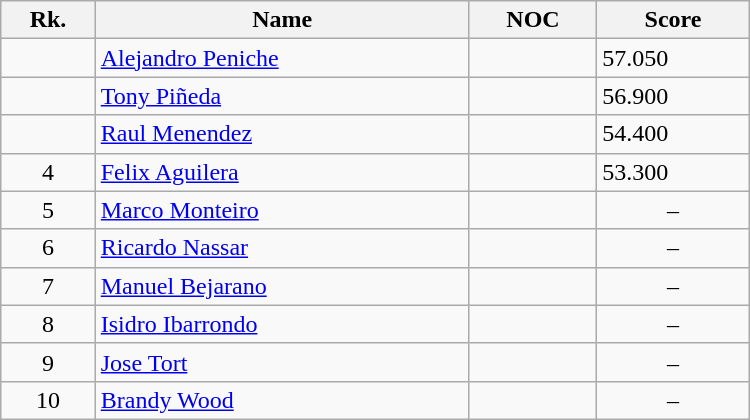<table class="wikitable" width=500>
<tr>
<th>Rk.</th>
<th>Name</th>
<th>NOC</th>
<th>Score</th>
</tr>
<tr>
<td align=center></td>
<td><a href='#'>Alejandro Peniche</a></td>
<td></td>
<td>57.050</td>
</tr>
<tr>
<td align=center></td>
<td><a href='#'>Tony Piñeda</a></td>
<td></td>
<td>56.900</td>
</tr>
<tr>
<td align=center></td>
<td><a href='#'>Raul Menendez</a></td>
<td></td>
<td>54.400</td>
</tr>
<tr>
<td align=center>4</td>
<td><a href='#'>Felix Aguilera</a></td>
<td></td>
<td>53.300</td>
</tr>
<tr>
<td align=center>5</td>
<td><a href='#'>Marco Monteiro</a></td>
<td></td>
<td align=center>–</td>
</tr>
<tr>
<td align=center>6</td>
<td><a href='#'>Ricardo Nassar</a></td>
<td></td>
<td align=center>–</td>
</tr>
<tr>
<td align=center>7</td>
<td><a href='#'>Manuel Bejarano</a></td>
<td></td>
<td align=center>–</td>
</tr>
<tr>
<td align=center>8</td>
<td><a href='#'>Isidro Ibarrondo</a></td>
<td></td>
<td align=center>–</td>
</tr>
<tr>
<td align=center>9</td>
<td><a href='#'>Jose Tort</a></td>
<td></td>
<td align=center>–</td>
</tr>
<tr>
<td align=center>10</td>
<td><a href='#'>Brandy Wood</a></td>
<td></td>
<td align=center>–</td>
</tr>
</table>
